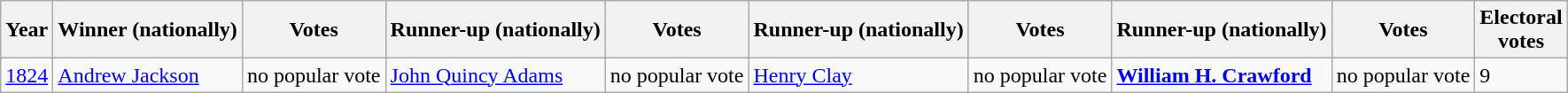<table class="wikitable sortable">
<tr>
<th data-sort-type="number">Year</th>
<th>Winner (nationally)</th>
<th data-sort-type="number">Votes</th>
<th>Runner-up (nationally)</th>
<th data-sort-type="number">Votes</th>
<th>Runner-up (nationally)</th>
<th data-sort-type="number">Votes</th>
<th>Runner-up (nationally)</th>
<th data-sort-type="number">Votes</th>
<th data-sort-type="number">Electoral<br>votes</th>
</tr>
<tr>
<td style"text-align:left"><a href='#'>1824</a></td>
<td><a href='#'>Andrew Jackson</a></td>
<td>no popular vote</td>
<td><a href='#'>John Quincy Adams</a></td>
<td>no popular vote</td>
<td><a href='#'>Henry Clay</a></td>
<td>no popular vote</td>
<td><strong><a href='#'>William H. Crawford</a></strong></td>
<td>no popular vote</td>
<td>9</td>
</tr>
</table>
